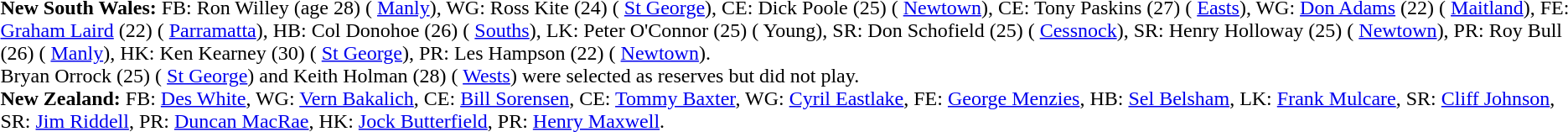<table width="100%" class="mw-collapsible mw-collapsed">
<tr>
<td valign="top" width="50%"><br><strong>New South Wales:</strong> FB: Ron Willey (age 28) ( <a href='#'>Manly</a>), WG: Ross Kite (24) ( <a href='#'>St George</a>), CE: Dick Poole (25) ( <a href='#'>Newtown</a>), CE: Tony Paskins (27) ( <a href='#'>Easts</a>), WG: <a href='#'>Don Adams</a> (22) ( <a href='#'>Maitland</a>), FE: <a href='#'>Graham Laird</a> (22) ( <a href='#'>Parramatta</a>), HB: Col Donohoe (26) ( <a href='#'>Souths</a>), LK: Peter O'Connor (25) ( Young), SR: Don Schofield (25) ( <a href='#'>Cessnock</a>), SR: Henry Holloway (25) ( <a href='#'>Newtown</a>), PR: Roy Bull (26) ( <a href='#'>Manly</a>), HK: Ken Kearney (30) ( <a href='#'>St George</a>), PR: Les Hampson (22) ( <a href='#'>Newtown</a>). <br> 
Bryan Orrock (25) ( <a href='#'>St George</a>) and Keith Holman (28) ( <a href='#'>Wests</a>) were selected as reserves but did not play. <br>
<strong>New Zealand:</strong> FB: <a href='#'>Des White</a>, WG: <a href='#'>Vern Bakalich</a>, CE: <a href='#'>Bill Sorensen</a>, CE: <a href='#'>Tommy Baxter</a>, WG: <a href='#'>Cyril Eastlake</a>, FE: <a href='#'>George Menzies</a>, HB: <a href='#'>Sel Belsham</a>, LK: <a href='#'>Frank Mulcare</a>, SR: <a href='#'>Cliff Johnson</a>, SR: <a href='#'>Jim Riddell</a>, PR: <a href='#'>Duncan MacRae</a>, HK: <a href='#'>Jock Butterfield</a>, PR: <a href='#'>Henry Maxwell</a>.</td>
</tr>
</table>
